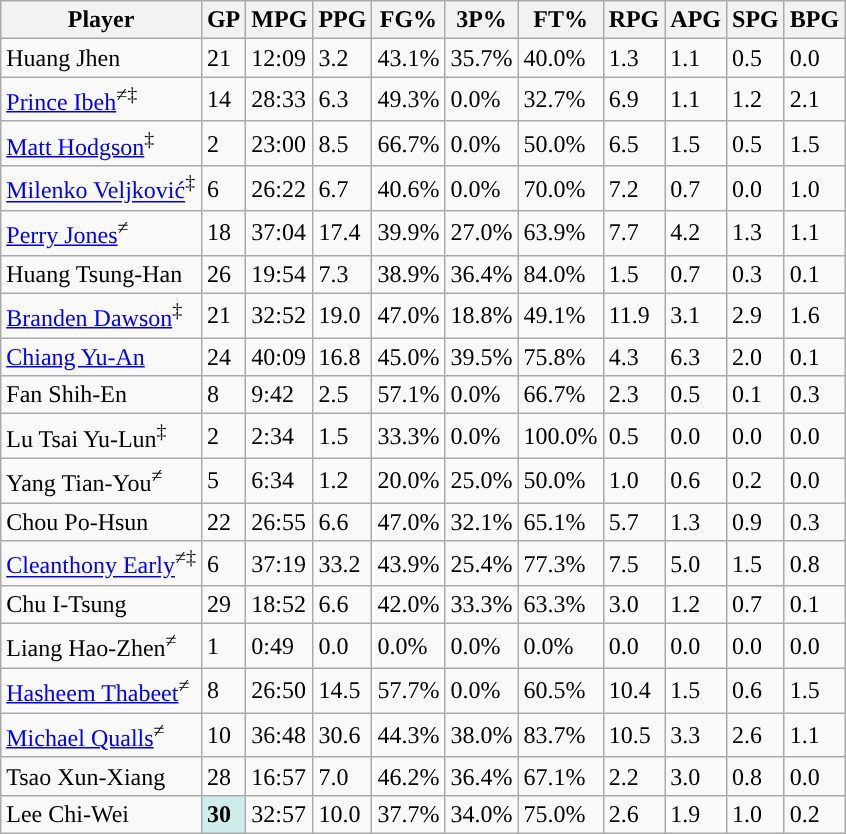<table class="wikitable">
<tr>
<th>Player</th>
<th>GP</th>
<th>MPG</th>
<th>PPG</th>
<th>FG%</th>
<th>3P%</th>
<th>FT%</th>
<th>RPG</th>
<th>APG</th>
<th>SPG</th>
<th>BPG</th>
</tr>
<tr>
<td>Huang Jhen</td>
<td>21</td>
<td>12:09</td>
<td>3.2</td>
<td>43.1%</td>
<td>35.7%</td>
<td>40.0%</td>
<td>1.3</td>
<td>1.1</td>
<td>0.5</td>
<td>0.0</td>
</tr>
<tr>
<td><a href='#'>Prince Ibeh</a><sup>≠‡</sup></td>
<td>14</td>
<td>28:33</td>
<td>6.3</td>
<td>49.3%</td>
<td>0.0%</td>
<td>32.7%</td>
<td>6.9</td>
<td>1.1</td>
<td>1.2</td>
<td>2.1</td>
</tr>
<tr>
<td><a href='#'>Matt Hodgson</a><sup>‡</sup></td>
<td>2</td>
<td>23:00</td>
<td>8.5</td>
<td>66.7%</td>
<td>0.0%</td>
<td>50.0%</td>
<td>6.5</td>
<td>1.5</td>
<td>0.5</td>
<td>1.5</td>
</tr>
<tr>
<td><a href='#'>Milenko Veljković</a><sup>‡</sup></td>
<td>6</td>
<td>26:22</td>
<td>6.7</td>
<td>40.6%</td>
<td>0.0%</td>
<td>70.0%</td>
<td>7.2</td>
<td>0.7</td>
<td>0.0</td>
<td>1.0</td>
</tr>
<tr>
<td><a href='#'>Perry Jones</a><sup>≠</sup></td>
<td>18</td>
<td>37:04</td>
<td>17.4</td>
<td>39.9%</td>
<td>27.0%</td>
<td>63.9%</td>
<td>7.7</td>
<td>4.2</td>
<td>1.3</td>
<td>1.1</td>
</tr>
<tr>
<td>Huang Tsung-Han</td>
<td>26</td>
<td>19:54</td>
<td>7.3</td>
<td>38.9%</td>
<td>36.4%</td>
<td>84.0%</td>
<td>1.5</td>
<td>0.7</td>
<td>0.3</td>
<td>0.1</td>
</tr>
<tr>
<td><a href='#'>Branden Dawson</a><sup>‡</sup></td>
<td>21</td>
<td>32:52</td>
<td>19.0</td>
<td>47.0%</td>
<td>18.8%</td>
<td>49.1%</td>
<td>11.9</td>
<td>3.1</td>
<td>2.9</td>
<td>1.6</td>
</tr>
<tr>
<td><a href='#'>Chiang Yu-An</a></td>
<td>24</td>
<td>40:09</td>
<td>16.8</td>
<td>45.0%</td>
<td>39.5%</td>
<td>75.8%</td>
<td>4.3</td>
<td>6.3</td>
<td>2.0</td>
<td>0.1</td>
</tr>
<tr>
<td>Fan Shih-En</td>
<td>8</td>
<td>9:42</td>
<td>2.5</td>
<td>57.1%</td>
<td>0.0%</td>
<td>66.7%</td>
<td>2.3</td>
<td>0.5</td>
<td>0.1</td>
<td>0.3</td>
</tr>
<tr>
<td>Lu Tsai Yu-Lun<sup>‡</sup></td>
<td>2</td>
<td>2:34</td>
<td>1.5</td>
<td>33.3%</td>
<td>0.0%</td>
<td>100.0%</td>
<td>0.5</td>
<td>0.0</td>
<td>0.0</td>
<td>0.0</td>
</tr>
<tr>
<td>Yang Tian-You<sup>≠</sup></td>
<td>5</td>
<td>6:34</td>
<td>1.2</td>
<td>20.0%</td>
<td>25.0%</td>
<td>50.0%</td>
<td>1.0</td>
<td>0.6</td>
<td>0.2</td>
<td>0.0</td>
</tr>
<tr>
<td>Chou Po-Hsun</td>
<td>22</td>
<td>26:55</td>
<td>6.6</td>
<td>47.0%</td>
<td>32.1%</td>
<td>65.1%</td>
<td>5.7</td>
<td>1.3</td>
<td>0.9</td>
<td>0.3</td>
</tr>
<tr>
<td><a href='#'>Cleanthony Early</a><sup>≠‡</sup></td>
<td>6</td>
<td>37:19</td>
<td>33.2</td>
<td>43.9%</td>
<td>25.4%</td>
<td>77.3%</td>
<td>7.5</td>
<td>5.0</td>
<td>1.5</td>
<td>0.8</td>
</tr>
<tr>
<td>Chu I-Tsung</td>
<td>29</td>
<td>18:52</td>
<td>6.6</td>
<td>42.0%</td>
<td>33.3%</td>
<td>63.3%</td>
<td>3.0</td>
<td>1.2</td>
<td>0.7</td>
<td>0.1</td>
</tr>
<tr>
<td>Liang Hao-Zhen<sup>≠</sup></td>
<td>1</td>
<td>0:49</td>
<td>0.0</td>
<td>0.0%</td>
<td>0.0%</td>
<td>0.0%</td>
<td>0.0</td>
<td>0.0</td>
<td>0.0</td>
<td>0.0</td>
</tr>
<tr>
<td><a href='#'>Hasheem Thabeet</a><sup>≠</sup></td>
<td>8</td>
<td>26:50</td>
<td>14.5</td>
<td>57.7%</td>
<td>0.0%</td>
<td>60.5%</td>
<td>10.4</td>
<td>1.5</td>
<td>0.6</td>
<td>1.5</td>
</tr>
<tr>
<td><a href='#'>Michael Qualls</a><sup>≠</sup></td>
<td>10</td>
<td>36:48</td>
<td>30.6</td>
<td>44.3%</td>
<td>38.0%</td>
<td>83.7%</td>
<td>10.5</td>
<td>3.3</td>
<td>2.6</td>
<td>1.1</td>
</tr>
<tr>
<td>Tsao Xun-Xiang</td>
<td>28</td>
<td>16:57</td>
<td>7.0</td>
<td>46.2%</td>
<td>36.4%</td>
<td>67.1%</td>
<td>2.2</td>
<td>3.0</td>
<td>0.8</td>
<td>0.0</td>
</tr>
<tr>
<td>Lee Chi-Wei</td>
<td style="background-color: #CFECEC"><strong>30</strong></td>
<td>32:57</td>
<td>10.0</td>
<td>37.7%</td>
<td>34.0%</td>
<td>75.0%</td>
<td>2.6</td>
<td>1.9</td>
<td>1.0</td>
<td>0.2</td>
</tr>
</table>
